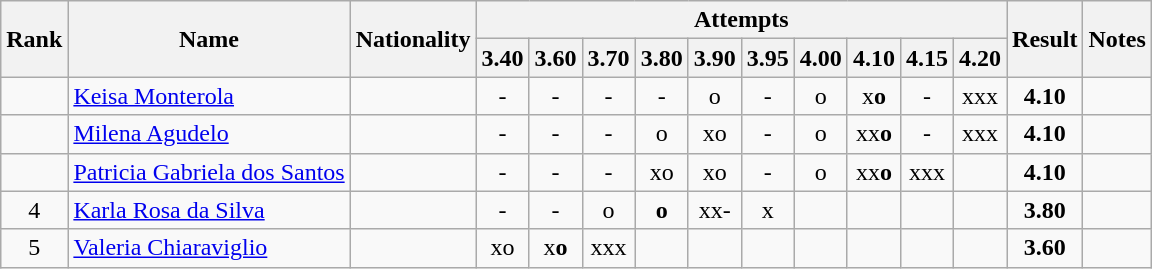<table class="wikitable sortable" style="text-align:center">
<tr>
<th rowspan=2>Rank</th>
<th rowspan=2>Name</th>
<th rowspan=2>Nationality</th>
<th colspan=10>Attempts</th>
<th rowspan=2>Result</th>
<th rowspan=2>Notes</th>
</tr>
<tr>
<th>3.40</th>
<th>3.60</th>
<th>3.70</th>
<th>3.80</th>
<th>3.90</th>
<th>3.95</th>
<th>4.00</th>
<th>4.10</th>
<th>4.15</th>
<th>4.20</th>
</tr>
<tr>
<td align=center></td>
<td align=left><a href='#'>Keisa Monterola</a></td>
<td align=left></td>
<td>-</td>
<td>-</td>
<td>-</td>
<td>-</td>
<td>o</td>
<td>-</td>
<td>o</td>
<td>x<strong>o</strong></td>
<td>-</td>
<td>xxx</td>
<td><strong>4.10</strong></td>
<td></td>
</tr>
<tr>
<td align=center></td>
<td align=left><a href='#'>Milena Agudelo</a></td>
<td align=left></td>
<td>-</td>
<td>-</td>
<td>-</td>
<td>o</td>
<td>xo</td>
<td>-</td>
<td>o</td>
<td>xx<strong>o</strong></td>
<td>-</td>
<td>xxx</td>
<td><strong>4.10</strong></td>
<td></td>
</tr>
<tr>
<td align=center></td>
<td align=left><a href='#'>Patricia Gabriela dos Santos</a></td>
<td align=left></td>
<td>-</td>
<td>-</td>
<td>-</td>
<td>xo</td>
<td>xo</td>
<td>-</td>
<td>o</td>
<td>xx<strong>o</strong></td>
<td>xxx</td>
<td></td>
<td><strong>4.10</strong></td>
<td></td>
</tr>
<tr>
<td align=center>4</td>
<td align=left><a href='#'>Karla Rosa da Silva</a></td>
<td align=left></td>
<td>-</td>
<td>-</td>
<td>o</td>
<td><strong>o</strong></td>
<td>xx-</td>
<td>x</td>
<td></td>
<td></td>
<td></td>
<td></td>
<td><strong>3.80</strong></td>
<td></td>
</tr>
<tr>
<td align=center>5</td>
<td align=left><a href='#'>Valeria Chiaraviglio</a></td>
<td align=left></td>
<td>xo</td>
<td>x<strong>o</strong></td>
<td>xxx</td>
<td></td>
<td></td>
<td></td>
<td></td>
<td></td>
<td></td>
<td></td>
<td><strong>3.60</strong></td>
<td></td>
</tr>
</table>
